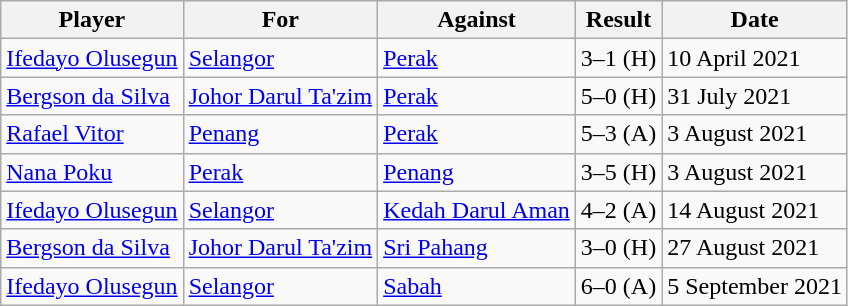<table class="wikitable">
<tr>
<th>Player</th>
<th>For</th>
<th>Against</th>
<th>Result</th>
<th>Date</th>
</tr>
<tr>
<td> <a href='#'>Ifedayo Olusegun</a></td>
<td><a href='#'>Selangor</a></td>
<td><a href='#'>Perak</a></td>
<td>3–1 (H)</td>
<td>10 April 2021</td>
</tr>
<tr>
<td> <a href='#'>Bergson da Silva</a></td>
<td><a href='#'>Johor Darul Ta'zim</a></td>
<td><a href='#'>Perak</a></td>
<td>5–0 (H)</td>
<td>31 July 2021</td>
</tr>
<tr>
<td> <a href='#'>Rafael Vitor</a></td>
<td><a href='#'>Penang</a></td>
<td><a href='#'>Perak</a></td>
<td>5–3 (A)</td>
<td>3 August 2021</td>
</tr>
<tr>
<td> <a href='#'>Nana Poku</a></td>
<td><a href='#'>Perak</a></td>
<td><a href='#'>Penang</a></td>
<td>3–5 (H)</td>
<td>3 August 2021</td>
</tr>
<tr>
<td> <a href='#'>Ifedayo Olusegun</a></td>
<td><a href='#'>Selangor</a></td>
<td><a href='#'>Kedah Darul Aman</a></td>
<td>4–2 (A)</td>
<td>14 August 2021</td>
</tr>
<tr>
<td> <a href='#'>Bergson da Silva</a></td>
<td><a href='#'>Johor Darul Ta'zim</a></td>
<td><a href='#'>Sri Pahang</a></td>
<td>3–0 (H)</td>
<td>27 August 2021</td>
</tr>
<tr>
<td> <a href='#'>Ifedayo Olusegun</a></td>
<td><a href='#'>Selangor</a></td>
<td><a href='#'>Sabah</a></td>
<td>6–0 (A)</td>
<td>5 September 2021</td>
</tr>
</table>
